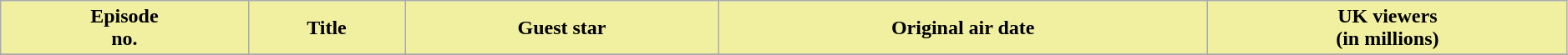<table class="wikitable plainrowheaders" style="background: #ffffff; width:99%;">
<tr>
<th style="background: #F1F0A1;">Episode<br>no.</th>
<th style="background: #F1F0A1;">Title</th>
<th style="background: #F1F0A1;">Guest star</th>
<th style="background: #F1F0A1;">Original air date</th>
<th style="background: #F1F0A1;">UK viewers<br>(in millions)</th>
</tr>
<tr>
</tr>
</table>
